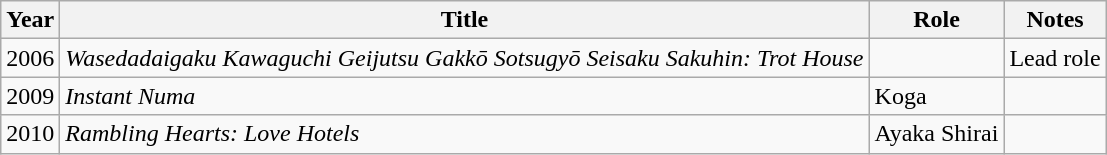<table class="wikitable">
<tr>
<th>Year</th>
<th>Title</th>
<th>Role</th>
<th>Notes</th>
</tr>
<tr>
<td>2006</td>
<td><em>Wasedadaigaku Kawaguchi Geijutsu Gakkō Sotsugyō Seisaku Sakuhin: Trot House</em></td>
<td></td>
<td>Lead role</td>
</tr>
<tr>
<td>2009</td>
<td><em>Instant Numa</em></td>
<td>Koga</td>
<td></td>
</tr>
<tr>
<td>2010</td>
<td><em>Rambling Hearts: Love Hotels</em></td>
<td>Ayaka Shirai</td>
<td></td>
</tr>
</table>
